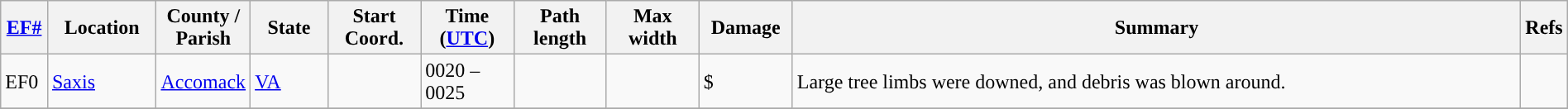<table class="wikitable sortable" style="width:100%;">
<tr>
<th scope="col" width="3%" align="center"><a href='#'>EF#</a></th>
<th scope="col" width="7%" align="center" class="unsortable">Location</th>
<th scope="col" width="6%" align="center" class="unsortable">County / Parish</th>
<th scope="col" width="5%" align="center">State</th>
<th scope="col" width="6%" align="center">Start Coord.</th>
<th scope="col" width="6%" align="center">Time (<a href='#'>UTC</a>)</th>
<th scope="col" width="6%" align="center">Path length</th>
<th scope="col" width="6%" align="center">Max width</th>
<th scope="col" width="6%" align="center">Damage</th>
<th scope="col" width="48%" class="unsortable" align="center">Summary</th>
<th scope="col" width="48%" class="unsortable" align="center">Refs</th>
</tr>
<tr>
<td>EF0</td>
<td><a href='#'>Saxis</a></td>
<td><a href='#'>Accomack</a></td>
<td><a href='#'>VA</a></td>
<td></td>
<td>0020 – 0025</td>
<td></td>
<td></td>
<td>$</td>
<td>Large tree limbs were downed, and debris was blown around.</td>
<td></td>
</tr>
<tr>
</tr>
</table>
